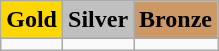<table class="wikitable">
<tr>
<td align=center bgcolor=gold> <strong>Gold</strong></td>
<td align=center bgcolor=silver> <strong>Silver</strong></td>
<td align=center bgcolor=cc9966> <strong>Bronze</strong></td>
</tr>
<tr>
<td></td>
<td></td>
<td></td>
</tr>
</table>
